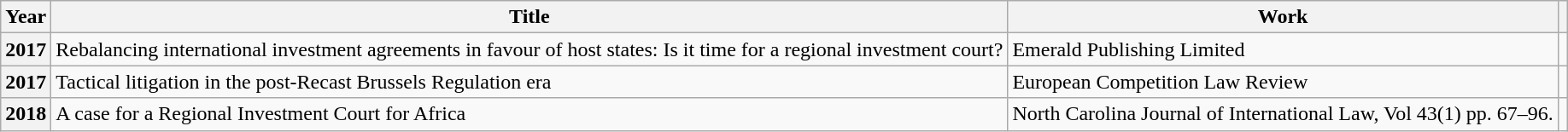<table class="wikitable">
<tr>
<th scope="col">Year</th>
<th scope="col">Title</th>
<th scope="col">Work</th>
<th scope="col"></th>
</tr>
<tr>
<th scope="row">2017</th>
<td>Rebalancing international investment agreements in favour of host states: Is it time for a regional investment court?</td>
<td>Emerald Publishing Limited</td>
<td></td>
</tr>
<tr>
<th scope="row">2017</th>
<td>Tactical litigation in the post-Recast Brussels Regulation era</td>
<td>European Competition Law Review</td>
<td></td>
</tr>
<tr>
<th scope="row">2018</th>
<td>A case for a Regional Investment Court for Africa</td>
<td>North Carolina Journal of International Law, Vol 43(1) pp. 67–96.</td>
<td></td>
</tr>
</table>
